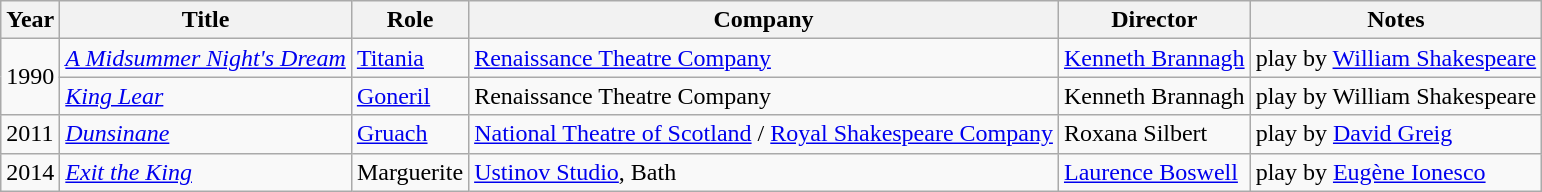<table class="wikitable">
<tr>
<th>Year</th>
<th>Title</th>
<th>Role</th>
<th>Company</th>
<th>Director</th>
<th>Notes</th>
</tr>
<tr>
<td rowspan="2">1990</td>
<td><em><a href='#'>A Midsummer Night's Dream</a></em></td>
<td><a href='#'>Titania</a></td>
<td><a href='#'>Renaissance Theatre Company</a></td>
<td><a href='#'>Kenneth Brannagh</a></td>
<td>play by <a href='#'>William Shakespeare</a></td>
</tr>
<tr>
<td><em><a href='#'>King Lear</a></em></td>
<td><a href='#'>Goneril</a></td>
<td>Renaissance Theatre Company</td>
<td>Kenneth Brannagh</td>
<td>play by William Shakespeare</td>
</tr>
<tr>
<td>2011</td>
<td><em><a href='#'>Dunsinane</a></em></td>
<td><a href='#'>Gruach</a></td>
<td><a href='#'>National Theatre of Scotland</a> / <a href='#'>Royal Shakespeare Company</a></td>
<td>Roxana Silbert</td>
<td>play by <a href='#'>David Greig</a></td>
</tr>
<tr>
<td>2014</td>
<td><em><a href='#'>Exit the King</a></em></td>
<td>Marguerite</td>
<td><a href='#'>Ustinov Studio</a>, Bath</td>
<td><a href='#'>Laurence Boswell</a></td>
<td>play by <a href='#'>Eugène Ionesco</a></td>
</tr>
</table>
